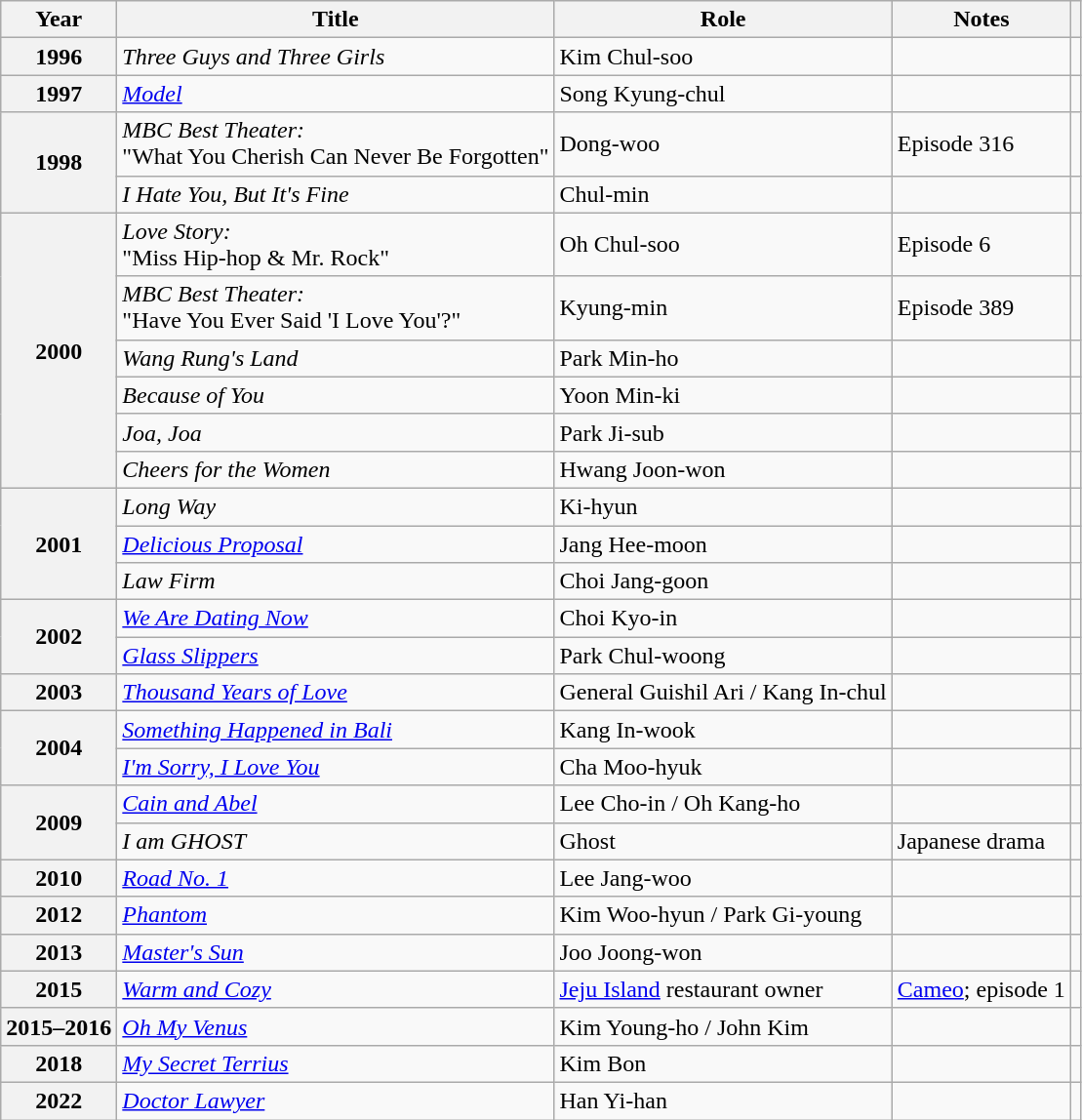<table class="wikitable plainrowheaders sortable">
<tr>
<th scope="col">Year</th>
<th scope="col">Title</th>
<th scope="col">Role</th>
<th scope="col" class="unsortable">Notes</th>
<th scope="col" class="unsortable"></th>
</tr>
<tr>
<th scope="row">1996</th>
<td><em>Three Guys and Three Girls</em></td>
<td>Kim Chul-soo</td>
<td></td>
<td></td>
</tr>
<tr>
<th scope="row">1997</th>
<td><em><a href='#'>Model</a></em></td>
<td>Song Kyung-chul</td>
<td></td>
<td></td>
</tr>
<tr>
<th scope="row" rowspan=2>1998</th>
<td><em>MBC Best Theater:</em><br>"What You Cherish Can Never Be Forgotten"</td>
<td>Dong-woo</td>
<td>Episode 316</td>
<td style="text-align:center"></td>
</tr>
<tr>
<td><em>I Hate You, But It's Fine</em></td>
<td>Chul-min</td>
<td></td>
<td></td>
</tr>
<tr>
<th scope="row" rowspan=6>2000</th>
<td><em>Love Story:</em><br>"Miss Hip-hop & Mr. Rock"</td>
<td>Oh Chul-soo</td>
<td>Episode 6</td>
</tr>
<tr>
<td><em>MBC Best Theater:</em><br>"Have You Ever Said 'I Love You'?"</td>
<td>Kyung-min</td>
<td>Episode 389</td>
<td></td>
</tr>
<tr>
<td><em>Wang Rung's Land</em></td>
<td>Park Min-ho</td>
<td></td>
<td style="text-align:center"></td>
</tr>
<tr>
<td><em>Because of You</em></td>
<td>Yoon Min-ki</td>
<td></td>
<td></td>
</tr>
<tr>
<td><em>Joa, Joa</em></td>
<td>Park Ji-sub</td>
<td></td>
<td style="text-align:center"></td>
</tr>
<tr>
<td><em>Cheers for the Women</em></td>
<td>Hwang Joon-won</td>
<td></td>
<td style="text-align:center"></td>
</tr>
<tr>
<th scope="row" rowspan=3>2001</th>
<td><em>Long Way</em></td>
<td>Ki-hyun</td>
<td></td>
<td style="text-align:center"></td>
</tr>
<tr>
<td><em><a href='#'>Delicious Proposal</a></em></td>
<td>Jang Hee-moon</td>
<td></td>
<td style="text-align:center"></td>
</tr>
<tr>
<td><em>Law Firm</em></td>
<td>Choi Jang-goon</td>
<td></td>
<td style="text-align:center"></td>
</tr>
<tr>
<th scope="row" rowspan=2>2002</th>
<td><em><a href='#'>We Are Dating Now</a></em></td>
<td>Choi Kyo-in</td>
<td></td>
<td style="text-align:center"></td>
</tr>
<tr>
<td><em><a href='#'>Glass Slippers</a></em></td>
<td>Park Chul-woong</td>
<td></td>
<td></td>
</tr>
<tr>
<th scope="row">2003</th>
<td><em><a href='#'>Thousand Years of Love</a></em></td>
<td>General Guishil Ari / Kang In-chul</td>
<td></td>
</tr>
<tr>
<th scope="row" rowspan=2>2004</th>
<td><em><a href='#'>Something Happened in Bali</a></em></td>
<td>Kang In-wook</td>
<td></td>
<td></td>
</tr>
<tr>
<td><em><a href='#'>I'm Sorry, I Love You</a></em></td>
<td>Cha Moo-hyuk</td>
<td></td>
<td></td>
</tr>
<tr>
<th scope="row" rowspan=2>2009</th>
<td><em><a href='#'>Cain and Abel</a></em></td>
<td>Lee Cho-in / Oh Kang-ho</td>
<td></td>
<td></td>
</tr>
<tr>
<td><em>I am GHOST</em></td>
<td>Ghost</td>
<td>Japanese drama</td>
<td></td>
</tr>
<tr>
<th scope="row">2010</th>
<td><em><a href='#'>Road No. 1</a></em></td>
<td>Lee Jang-woo</td>
<td></td>
<td></td>
</tr>
<tr>
<th scope="row">2012</th>
<td><em><a href='#'>Phantom</a></em></td>
<td>Kim Woo-hyun / Park Gi-young</td>
<td></td>
<td></td>
</tr>
<tr>
<th scope="row">2013</th>
<td><em><a href='#'>Master's Sun</a></em></td>
<td>Joo Joong-won</td>
<td></td>
</tr>
<tr>
<th scope="row">2015</th>
<td><em><a href='#'>Warm and Cozy</a></em></td>
<td><a href='#'>Jeju Island</a> restaurant owner <br></td>
<td><a href='#'>Cameo</a>; episode 1</td>
<td style="text-align:center"></td>
</tr>
<tr>
<th scope="row">2015–2016</th>
<td><em><a href='#'>Oh My Venus</a></em></td>
<td>Kim Young-ho / John Kim</td>
<td></td>
<td></td>
</tr>
<tr>
<th scope="row">2018</th>
<td><em><a href='#'>My Secret Terrius</a></em></td>
<td>Kim Bon</td>
<td></td>
<td></td>
</tr>
<tr>
<th scope="row">2022</th>
<td><em><a href='#'>Doctor Lawyer</a></em></td>
<td>Han Yi-han</td>
<td></td>
<td style="text-align:center"></td>
</tr>
</table>
